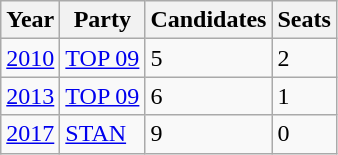<table class="wikitable">
<tr>
<th>Year</th>
<th>Party</th>
<th>Candidates</th>
<th>Seats</th>
</tr>
<tr>
<td><a href='#'>2010</a></td>
<td><a href='#'>TOP 09</a></td>
<td>5</td>
<td>2</td>
</tr>
<tr>
<td><a href='#'>2013</a></td>
<td><a href='#'>TOP 09</a></td>
<td>6</td>
<td>1</td>
</tr>
<tr>
<td><a href='#'>2017</a></td>
<td><a href='#'>STAN</a></td>
<td>9</td>
<td>0</td>
</tr>
</table>
